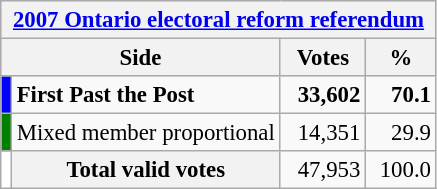<table class="wikitable" style="font-size: 95%; clear:both">
<tr style="background-color:#E9E9E9">
<th colspan=4><a href='#'>2007 Ontario electoral reform referendum</a></th>
</tr>
<tr style="background-color:#E9E9E9">
<th colspan=2 style="width: 130px">Side</th>
<th style="width: 50px">Votes</th>
<th style="width: 40px">%</th>
</tr>
<tr>
<td bgcolor="blue"></td>
<td><strong>First Past the Post</strong></td>
<td align=right><strong>33,602</strong></td>
<td align=right><strong>70.1</strong></td>
</tr>
<tr>
<td bgcolor="green"></td>
<td>Mixed member proportional</td>
<td align=right>14,351</td>
<td align=right>29.9</td>
</tr>
<tr>
<td bgcolor="white"></td>
<th>Total valid votes</th>
<td align=right>47,953</td>
<td align=right>100.0</td>
</tr>
</table>
